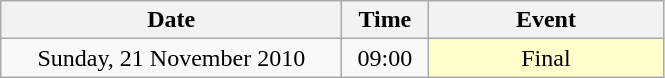<table class = "wikitable" style="text-align:center;">
<tr>
<th width=220>Date</th>
<th width=50>Time</th>
<th width=150>Event</th>
</tr>
<tr>
<td>Sunday, 21 November 2010</td>
<td>09:00</td>
<td bgcolor=ffffcc>Final</td>
</tr>
</table>
